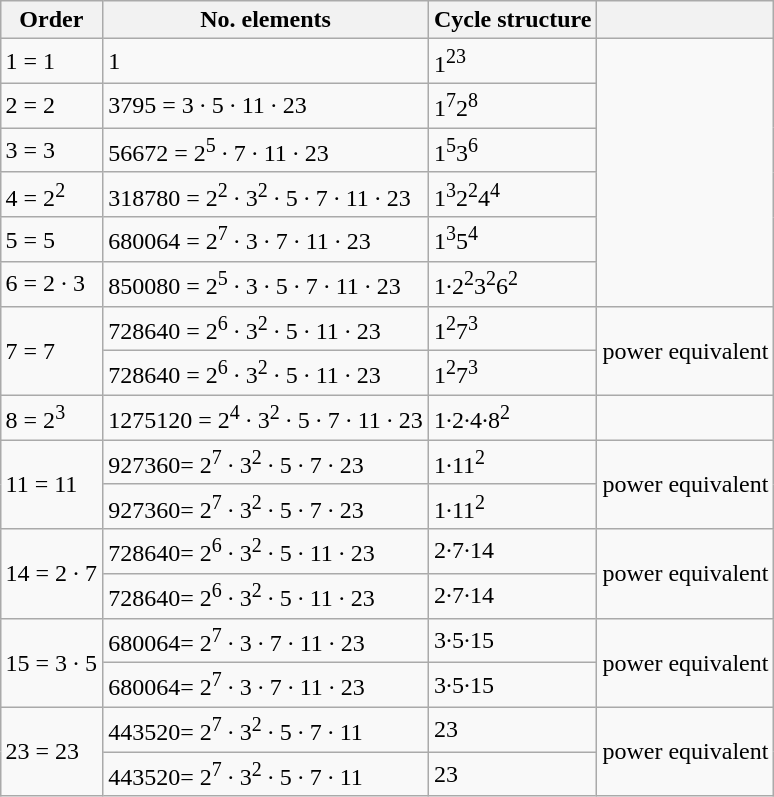<table class="wikitable" style="margin: 1em auto;">
<tr>
<th>Order</th>
<th>No. elements</th>
<th>Cycle structure</th>
<th></th>
</tr>
<tr>
<td>1 = 1</td>
<td>1</td>
<td>1<sup>23</sup></td>
</tr>
<tr>
<td>2 = 2</td>
<td>3795 = 3 · 5 · 11 · 23</td>
<td>1<sup>7</sup>2<sup>8</sup></td>
</tr>
<tr>
<td>3 = 3</td>
<td>56672 = 2<sup>5</sup> · 7 · 11 · 23</td>
<td>1<sup>5</sup>3<sup>6</sup></td>
</tr>
<tr>
<td>4 = 2<sup>2</sup></td>
<td>318780 = 2<sup>2</sup> · 3<sup>2</sup> · 5 · 7 · 11 · 23</td>
<td>1<sup>3</sup>2<sup>2</sup>4<sup>4</sup></td>
</tr>
<tr>
<td>5 = 5</td>
<td>680064 = 2<sup>7</sup> · 3 · 7 · 11 · 23</td>
<td>1<sup>3</sup>5<sup>4</sup></td>
</tr>
<tr>
<td>6 = 2 · 3</td>
<td>850080 = 2<sup>5</sup> · 3 · 5 · 7 · 11 · 23</td>
<td>1·2<sup>2</sup>3<sup>2</sup>6<sup>2</sup></td>
</tr>
<tr>
<td rowspan="2">7 = 7</td>
<td>728640 = 2<sup>6</sup> · 3<sup>2</sup> · 5 · 11 · 23</td>
<td>1<sup>2</sup>7<sup>3</sup></td>
<td rowspan="2">power equivalent</td>
</tr>
<tr>
<td> 728640 = 2<sup>6</sup> · 3<sup>2</sup> · 5 · 11 · 23</td>
<td>1<sup>2</sup>7<sup>3</sup></td>
</tr>
<tr>
<td>8 = 2<sup>3</sup></td>
<td>1275120 = 2<sup>4</sup> · 3<sup>2</sup> · 5 · 7 · 11 · 23</td>
<td>1·2·4·8<sup>2</sup></td>
</tr>
<tr>
<td rowspan="2">11 = 11</td>
<td>927360= 2<sup>7</sup> · 3<sup>2</sup> · 5 · 7 · 23</td>
<td>1·11<sup>2</sup></td>
<td rowspan="2">power equivalent</td>
</tr>
<tr>
<td> 927360= 2<sup>7</sup> · 3<sup>2</sup> · 5 · 7 · 23</td>
<td>1·11<sup>2</sup></td>
</tr>
<tr>
<td rowspan="2">14 = 2 · 7</td>
<td>728640= 2<sup>6</sup> · 3<sup>2</sup> · 5 · 11 · 23</td>
<td>2·7·14</td>
<td rowspan="2">power equivalent</td>
</tr>
<tr>
<td> 728640= 2<sup>6</sup> · 3<sup>2</sup> · 5 · 11 · 23</td>
<td>2·7·14</td>
</tr>
<tr>
<td rowspan="2">15 = 3 · 5</td>
<td>680064= 2<sup>7</sup> · 3 · 7 · 11 · 23</td>
<td>3·5·15</td>
<td rowspan="2">power equivalent</td>
</tr>
<tr>
<td> 680064= 2<sup>7</sup> · 3 · 7 · 11 · 23</td>
<td>3·5·15</td>
</tr>
<tr>
<td rowspan="2">23 = 23</td>
<td>443520= 2<sup>7</sup> · 3<sup>2</sup> · 5 · 7 · 11</td>
<td>23</td>
<td rowspan="2">power equivalent</td>
</tr>
<tr>
<td> 443520= 2<sup>7</sup> · 3<sup>2</sup> · 5 · 7 · 11</td>
<td>23</td>
</tr>
</table>
